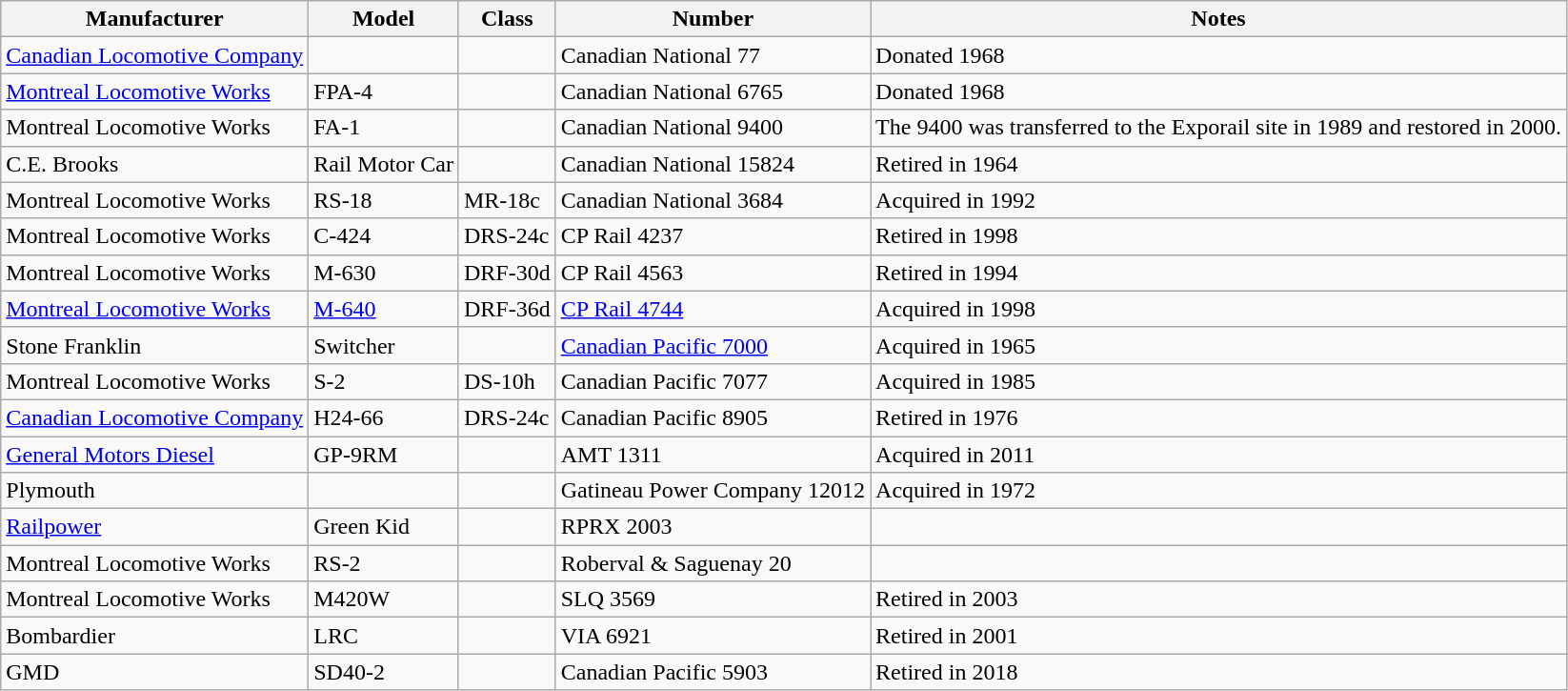<table class="wikitable">
<tr>
<th>Manufacturer</th>
<th>Model</th>
<th>Class</th>
<th>Number</th>
<th>Notes</th>
</tr>
<tr>
<td><a href='#'>Canadian Locomotive Company</a></td>
<td></td>
<td></td>
<td>Canadian National 77</td>
<td>Donated 1968</td>
</tr>
<tr>
<td><a href='#'>Montreal Locomotive Works</a></td>
<td>FPA-4</td>
<td></td>
<td>Canadian National 6765</td>
<td>Donated 1968</td>
</tr>
<tr>
<td>Montreal Locomotive Works</td>
<td>FA-1</td>
<td></td>
<td>Canadian National 9400</td>
<td>The 9400 was transferred to the Exporail site in 1989 and restored in 2000.</td>
</tr>
<tr>
<td>C.E. Brooks</td>
<td>Rail Motor Car</td>
<td></td>
<td>Canadian National 15824</td>
<td>Retired in 1964</td>
</tr>
<tr>
<td>Montreal Locomotive Works</td>
<td>RS-18</td>
<td>MR-18c</td>
<td>Canadian National 3684</td>
<td>Acquired in 1992</td>
</tr>
<tr>
<td>Montreal Locomotive Works</td>
<td>C-424</td>
<td>DRS-24c</td>
<td>CP Rail 4237</td>
<td>Retired in 1998</td>
</tr>
<tr>
<td>Montreal Locomotive Works</td>
<td>M-630</td>
<td>DRF-30d</td>
<td>CP Rail 4563</td>
<td>Retired in 1994</td>
</tr>
<tr>
<td><a href='#'>Montreal Locomotive Works</a></td>
<td><a href='#'>M-640</a></td>
<td>DRF-36d</td>
<td><a href='#'>CP Rail 4744</a></td>
<td>Acquired in 1998</td>
</tr>
<tr>
<td>Stone Franklin</td>
<td>Switcher</td>
<td></td>
<td><a href='#'>Canadian Pacific 7000</a></td>
<td>Acquired in 1965</td>
</tr>
<tr>
<td>Montreal Locomotive Works</td>
<td>S-2</td>
<td>DS-10h</td>
<td>Canadian Pacific 7077</td>
<td>Acquired in 1985</td>
</tr>
<tr>
<td><a href='#'>Canadian Locomotive Company</a></td>
<td>H24-66</td>
<td>DRS-24c</td>
<td>Canadian Pacific 8905</td>
<td>Retired in 1976</td>
</tr>
<tr>
<td><a href='#'>General Motors Diesel</a></td>
<td>GP-9RM</td>
<td></td>
<td>AMT 1311</td>
<td>Acquired in 2011</td>
</tr>
<tr>
<td>Plymouth</td>
<td></td>
<td></td>
<td>Gatineau Power Company 12012</td>
<td>Acquired in 1972</td>
</tr>
<tr>
<td><a href='#'>Railpower</a></td>
<td>Green Kid</td>
<td></td>
<td>RPRX 2003</td>
<td></td>
</tr>
<tr>
<td>Montreal Locomotive Works</td>
<td>RS-2</td>
<td></td>
<td>Roberval & Saguenay 20</td>
<td></td>
</tr>
<tr>
<td>Montreal Locomotive Works</td>
<td>M420W</td>
<td></td>
<td>SLQ 3569</td>
<td>Retired in 2003</td>
</tr>
<tr>
<td>Bombardier</td>
<td>LRC</td>
<td></td>
<td>VIA 6921</td>
<td>Retired in 2001</td>
</tr>
<tr>
<td>GMD</td>
<td>SD40-2</td>
<td></td>
<td>Canadian Pacific 5903</td>
<td>Retired in 2018</td>
</tr>
</table>
